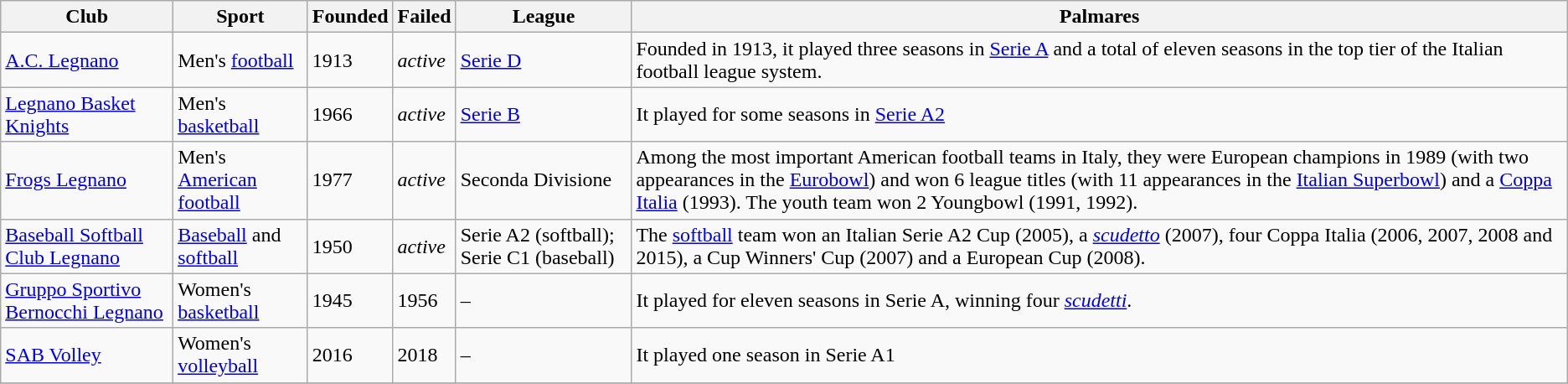<table class="wikitable">
<tr>
<th>Club</th>
<th>Sport</th>
<th>Founded</th>
<th>Failed</th>
<th>League</th>
<th>Palmares</th>
</tr>
<tr>
<td><a href='#'>A.C. Legnano</a></td>
<td>Men's <a href='#'>football</a></td>
<td>1913</td>
<td><em>active</em></td>
<td><a href='#'>Serie D</a></td>
<td>Founded in 1913, it played three seasons in <a href='#'>Serie A</a> and a total of eleven seasons in the top tier of the Italian football league system.</td>
</tr>
<tr>
<td><a href='#'>Legnano Basket Knights</a></td>
<td>Men's <a href='#'>basketball</a></td>
<td>1966</td>
<td><em>active</em></td>
<td><a href='#'>Serie B</a></td>
<td>It played for some seasons in <a href='#'>Serie A2</a></td>
</tr>
<tr>
<td><a href='#'>Frogs Legnano</a></td>
<td>Men's <a href='#'>American football</a></td>
<td>1977</td>
<td><em>active</em></td>
<td>Seconda Divisione</td>
<td>Among the most important American football teams in Italy, they were European champions in 1989 (with two appearances in the <a href='#'>Eurobowl</a>) and won 6 league titles (with 11 appearances in the <a href='#'>Italian Superbowl</a>) and a <a href='#'>Coppa Italia</a> (1993). The youth team won 2 Youngbowl (1991, 1992).</td>
</tr>
<tr>
<td><a href='#'>Baseball Softball Club Legnano</a></td>
<td><a href='#'>Baseball</a> and <a href='#'>softball</a></td>
<td>1950</td>
<td><em>active</em></td>
<td>Serie A2 (softball); Serie C1 (baseball)</td>
<td>The <a href='#'>softball</a> team won an Italian Serie A2 Cup (2005), a <em><a href='#'>scudetto</a></em> (2007), four Coppa Italia (2006, 2007, 2008 and 2015), a Cup Winners' Cup (2007) and a European Cup (2008).</td>
</tr>
<tr>
<td><a href='#'>Gruppo Sportivo Bernocchi Legnano</a></td>
<td>Women's <a href='#'>basketball</a></td>
<td>1945</td>
<td>1956</td>
<td>–</td>
<td>It played for eleven seasons in Serie A, winning four <em><a href='#'>scudetti</a></em>.</td>
</tr>
<tr>
<td><a href='#'>SAB Volley</a></td>
<td>Women's <a href='#'>volleyball</a></td>
<td>2016</td>
<td>2018</td>
<td>–</td>
<td>It played one season in Serie A1</td>
</tr>
<tr>
</tr>
</table>
